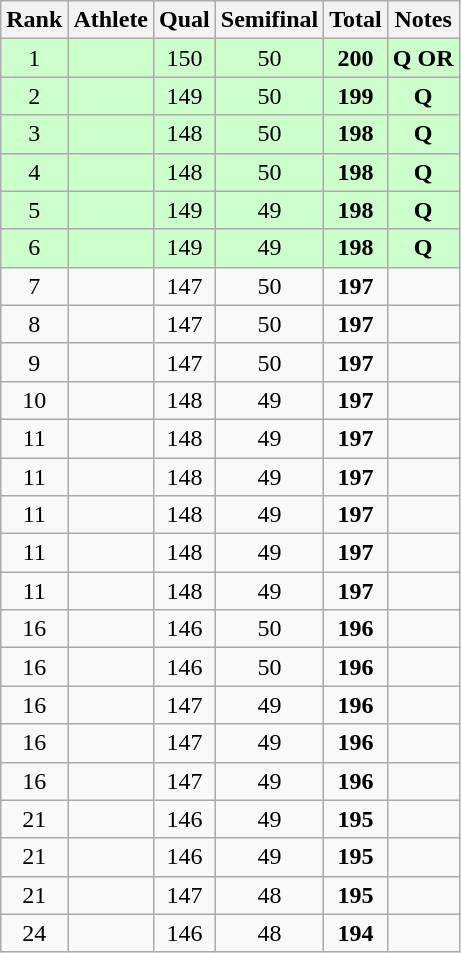<table class="wikitable sortable" style="text-align: center">
<tr>
<th>Rank</th>
<th>Athlete</th>
<th>Qual</th>
<th>Semifinal</th>
<th>Total</th>
<th>Notes</th>
</tr>
<tr bgcolor=#ccffcc>
<td>1</td>
<td align=left></td>
<td>150</td>
<td>50</td>
<td><strong>200</strong></td>
<td><strong>Q OR</strong></td>
</tr>
<tr bgcolor=#ccffcc>
<td>2</td>
<td align=left></td>
<td>149</td>
<td>50</td>
<td><strong>199</strong></td>
<td><strong>Q</strong></td>
</tr>
<tr bgcolor=#ccffcc>
<td>3</td>
<td align=left></td>
<td>148</td>
<td>50</td>
<td><strong>198</strong></td>
<td><strong>Q</strong></td>
</tr>
<tr bgcolor=#ccffcc>
<td>4</td>
<td align=left></td>
<td>148</td>
<td>50</td>
<td><strong>198</strong></td>
<td><strong>Q</strong></td>
</tr>
<tr bgcolor=#ccffcc>
<td>5</td>
<td align=left></td>
<td>149</td>
<td>49</td>
<td><strong>198</strong></td>
<td><strong>Q</strong></td>
</tr>
<tr bgcolor=#ccffcc>
<td>6</td>
<td align=left></td>
<td>149</td>
<td>49</td>
<td><strong>198</strong></td>
<td><strong>Q</strong></td>
</tr>
<tr>
<td>7</td>
<td align=left></td>
<td>147</td>
<td>50</td>
<td><strong>197</strong></td>
<td></td>
</tr>
<tr>
<td>8</td>
<td align=left></td>
<td>147</td>
<td>50</td>
<td><strong>197</strong></td>
<td></td>
</tr>
<tr>
<td>9</td>
<td align=left></td>
<td>147</td>
<td>50</td>
<td><strong>197</strong></td>
<td></td>
</tr>
<tr>
<td>10</td>
<td align=left></td>
<td>148</td>
<td>49</td>
<td><strong>197</strong></td>
<td></td>
</tr>
<tr>
<td>11</td>
<td align=left></td>
<td>148</td>
<td>49</td>
<td><strong>197</strong></td>
<td></td>
</tr>
<tr>
<td>11</td>
<td align=left></td>
<td>148</td>
<td>49</td>
<td><strong>197</strong></td>
<td></td>
</tr>
<tr>
<td>11</td>
<td align=left></td>
<td>148</td>
<td>49</td>
<td><strong>197</strong></td>
<td></td>
</tr>
<tr>
<td>11</td>
<td align=left></td>
<td>148</td>
<td>49</td>
<td><strong>197</strong></td>
<td></td>
</tr>
<tr>
<td>11</td>
<td align=left></td>
<td>148</td>
<td>49</td>
<td><strong>197</strong></td>
<td></td>
</tr>
<tr>
<td>16</td>
<td align=left></td>
<td>146</td>
<td>50</td>
<td><strong>196</strong></td>
<td></td>
</tr>
<tr>
<td>16</td>
<td align=left></td>
<td>146</td>
<td>50</td>
<td><strong>196</strong></td>
<td></td>
</tr>
<tr>
<td>16</td>
<td align=left></td>
<td>147</td>
<td>49</td>
<td><strong>196</strong></td>
<td></td>
</tr>
<tr>
<td>16</td>
<td align=left></td>
<td>147</td>
<td>49</td>
<td><strong>196</strong></td>
<td></td>
</tr>
<tr>
<td>16</td>
<td align=left></td>
<td>147</td>
<td>49</td>
<td><strong>196</strong></td>
<td></td>
</tr>
<tr>
<td>21</td>
<td align=left></td>
<td>146</td>
<td>49</td>
<td><strong>195</strong></td>
<td></td>
</tr>
<tr>
<td>21</td>
<td align=left></td>
<td>146</td>
<td>49</td>
<td><strong>195</strong></td>
<td></td>
</tr>
<tr>
<td>21</td>
<td align=left></td>
<td>147</td>
<td>48</td>
<td><strong>195</strong></td>
<td></td>
</tr>
<tr>
<td>24</td>
<td align=left></td>
<td>146</td>
<td>48</td>
<td><strong>194</strong></td>
<td></td>
</tr>
</table>
